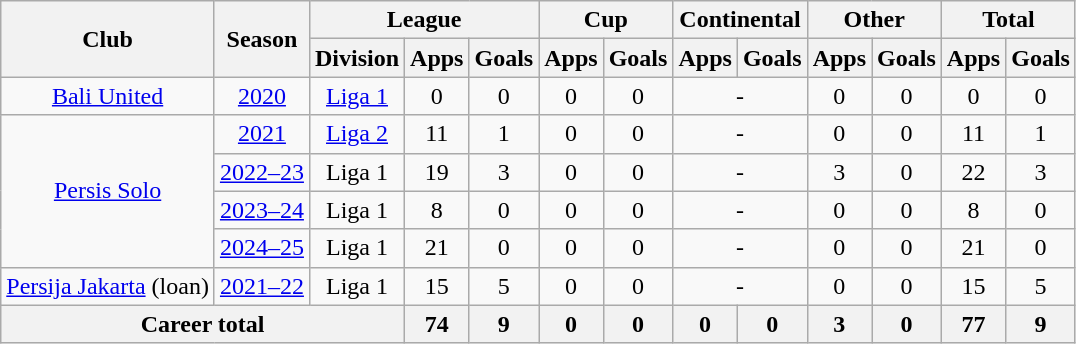<table class="wikitable" style="text-align:center">
<tr>
<th rowspan="2">Club</th>
<th rowspan="2">Season</th>
<th colspan="3">League</th>
<th colspan="2">Cup</th>
<th colspan="2">Continental</th>
<th colspan="2">Other</th>
<th colspan="2">Total</th>
</tr>
<tr>
<th>Division</th>
<th>Apps</th>
<th>Goals</th>
<th>Apps</th>
<th>Goals</th>
<th>Apps</th>
<th>Goals</th>
<th>Apps</th>
<th>Goals</th>
<th>Apps</th>
<th>Goals</th>
</tr>
<tr>
<td><a href='#'>Bali United</a></td>
<td><a href='#'>2020</a></td>
<td><a href='#'>Liga 1</a></td>
<td>0</td>
<td>0</td>
<td>0</td>
<td>0</td>
<td colspan=2>-</td>
<td>0</td>
<td>0</td>
<td>0</td>
<td>0</td>
</tr>
<tr>
<td rowspan="4" valign="center"><a href='#'>Persis Solo</a></td>
<td><a href='#'>2021</a></td>
<td><a href='#'>Liga 2</a></td>
<td>11</td>
<td>1</td>
<td>0</td>
<td>0</td>
<td colspan=2>-</td>
<td>0</td>
<td>0</td>
<td>11</td>
<td>1</td>
</tr>
<tr>
<td><a href='#'>2022–23</a></td>
<td rowspan="1" valign="center">Liga 1</td>
<td>19</td>
<td>3</td>
<td>0</td>
<td>0</td>
<td colspan=2>-</td>
<td>3</td>
<td>0</td>
<td>22</td>
<td>3</td>
</tr>
<tr>
<td><a href='#'>2023–24</a></td>
<td>Liga 1</td>
<td>8</td>
<td>0</td>
<td>0</td>
<td>0</td>
<td colspan="2">-</td>
<td>0</td>
<td>0</td>
<td>8</td>
<td>0</td>
</tr>
<tr>
<td><a href='#'>2024–25</a></td>
<td>Liga 1</td>
<td>21</td>
<td>0</td>
<td>0</td>
<td>0</td>
<td colspan="2">-</td>
<td>0</td>
<td>0</td>
<td>21</td>
<td>0</td>
</tr>
<tr>
<td><a href='#'>Persija Jakarta</a> (loan)</td>
<td><a href='#'>2021–22</a></td>
<td>Liga 1</td>
<td>15</td>
<td>5</td>
<td>0</td>
<td>0</td>
<td colspan=2>-</td>
<td>0</td>
<td>0</td>
<td>15</td>
<td>5</td>
</tr>
<tr>
<th colspan="3">Career total</th>
<th>74</th>
<th>9</th>
<th>0</th>
<th>0</th>
<th>0</th>
<th>0</th>
<th>3</th>
<th>0</th>
<th>77</th>
<th>9</th>
</tr>
</table>
